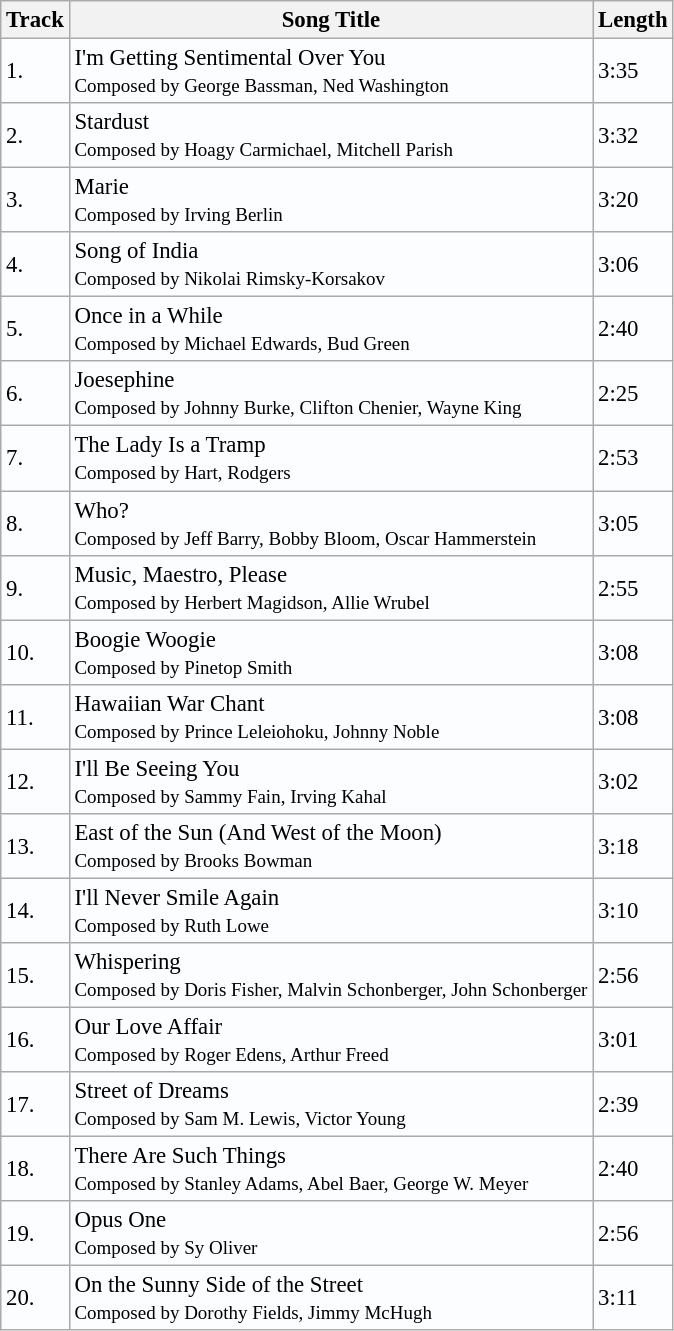<table class="wikitable" style="background:#fcfdff; font-size:95%;">
<tr>
<th>Track</th>
<th>Song Title</th>
<th>Length</th>
</tr>
<tr>
<td>1.</td>
<td>I'm Getting Sentimental Over You<br><small>Composed by George Bassman, Ned Washington</small></td>
<td>3:35</td>
</tr>
<tr>
<td>2.</td>
<td>Stardust<br><small>Composed by Hoagy Carmichael, Mitchell Parish</small></td>
<td>3:32</td>
</tr>
<tr>
<td>3.</td>
<td>Marie<br><small>Composed by Irving Berlin</small></td>
<td>3:20</td>
</tr>
<tr>
<td>4.</td>
<td>Song of India<br><small>Composed by Nikolai Rimsky-Korsakov</small></td>
<td>3:06</td>
</tr>
<tr>
<td>5.</td>
<td>Once in a While<br><small>Composed by Michael Edwards, Bud Green</small></td>
<td>2:40</td>
</tr>
<tr>
<td>6.</td>
<td>Joesephine<br><small>Composed by Johnny Burke, Clifton Chenier, Wayne King</small></td>
<td>2:25</td>
</tr>
<tr>
<td>7.</td>
<td>The Lady Is a Tramp<br><small>Composed by Hart, Rodgers</small></td>
<td>2:53</td>
</tr>
<tr>
<td>8.</td>
<td>Who?<br><small>Composed by Jeff Barry, Bobby Bloom, Oscar Hammerstein</small></td>
<td>3:05</td>
</tr>
<tr>
<td>9.</td>
<td>Music, Maestro, Please <br><small>Composed by Herbert Magidson, Allie Wrubel</small></td>
<td>2:55</td>
</tr>
<tr>
<td>10.</td>
<td>Boogie Woogie <br><small>Composed by Pinetop Smith</small></td>
<td>3:08</td>
</tr>
<tr>
<td>11.</td>
<td>Hawaiian War Chant <br><small>Composed by Prince Leleiohoku, Johnny Noble</small></td>
<td>3:08</td>
</tr>
<tr>
<td>12.</td>
<td>I'll Be Seeing You <br><small>Composed by Sammy Fain, Irving Kahal</small></td>
<td>3:02</td>
</tr>
<tr>
<td>13.</td>
<td>East of the Sun (And West of the Moon) <br><small>Composed by Brooks Bowman</small></td>
<td>3:18</td>
</tr>
<tr>
<td>14.</td>
<td>I'll Never Smile Again <br><small>Composed by Ruth Lowe</small></td>
<td>3:10</td>
</tr>
<tr>
<td>15.</td>
<td>Whispering <br><small>Composed by Doris Fisher, Malvin Schonberger, John Schonberger</small></td>
<td>2:56</td>
</tr>
<tr>
<td>16.</td>
<td>Our Love Affair <br><small>Composed by Roger Edens, Arthur Freed</small></td>
<td>3:01</td>
</tr>
<tr>
<td>17.</td>
<td>Street of Dreams <br><small>Composed by Sam M. Lewis, Victor Young</small></td>
<td>2:39</td>
</tr>
<tr>
<td>18.</td>
<td>There Are Such Things <br><small>Composed by Stanley Adams, Abel Baer, George W. Meyer</small></td>
<td>2:40</td>
</tr>
<tr>
<td>19.</td>
<td>Opus One <br><small>Composed by Sy Oliver</small></td>
<td>2:56</td>
</tr>
<tr>
<td>20.</td>
<td>On the Sunny Side of the Street <br><small>Composed by Dorothy Fields, Jimmy McHugh</small></td>
<td>3:11</td>
</tr>
</table>
